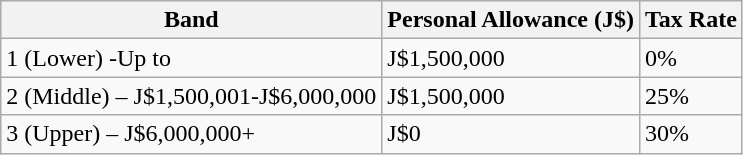<table class="wikitable">
<tr>
<th>Band</th>
<th>Personal Allowance (J$)</th>
<th>Tax Rate</th>
</tr>
<tr>
<td>1 (Lower) -Up to</td>
<td>J$1,500,000</td>
<td>0%</td>
</tr>
<tr>
<td>2 (Middle) – J$1,500,001-J$6,000,000</td>
<td>J$1,500,000</td>
<td>25%</td>
</tr>
<tr>
<td>3 (Upper) – J$6,000,000+</td>
<td>J$0</td>
<td>30%</td>
</tr>
</table>
